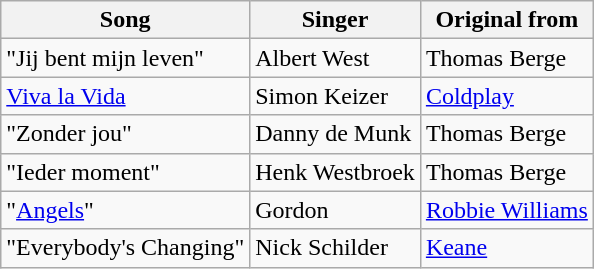<table class="wikitable">
<tr>
<th>Song</th>
<th>Singer</th>
<th>Original from</th>
</tr>
<tr>
<td>"Jij bent mijn leven"</td>
<td>Albert West</td>
<td>Thomas Berge</td>
</tr>
<tr>
<td><a href='#'>Viva la Vida</a></td>
<td>Simon Keizer</td>
<td><a href='#'>Coldplay</a></td>
</tr>
<tr>
<td>"Zonder jou"</td>
<td>Danny de Munk</td>
<td>Thomas Berge</td>
</tr>
<tr>
<td>"Ieder moment"</td>
<td>Henk Westbroek</td>
<td>Thomas Berge</td>
</tr>
<tr>
<td>"<a href='#'>Angels</a>"</td>
<td>Gordon</td>
<td><a href='#'>Robbie Williams</a></td>
</tr>
<tr>
<td>"Everybody's Changing"</td>
<td>Nick Schilder</td>
<td><a href='#'>Keane</a></td>
</tr>
</table>
